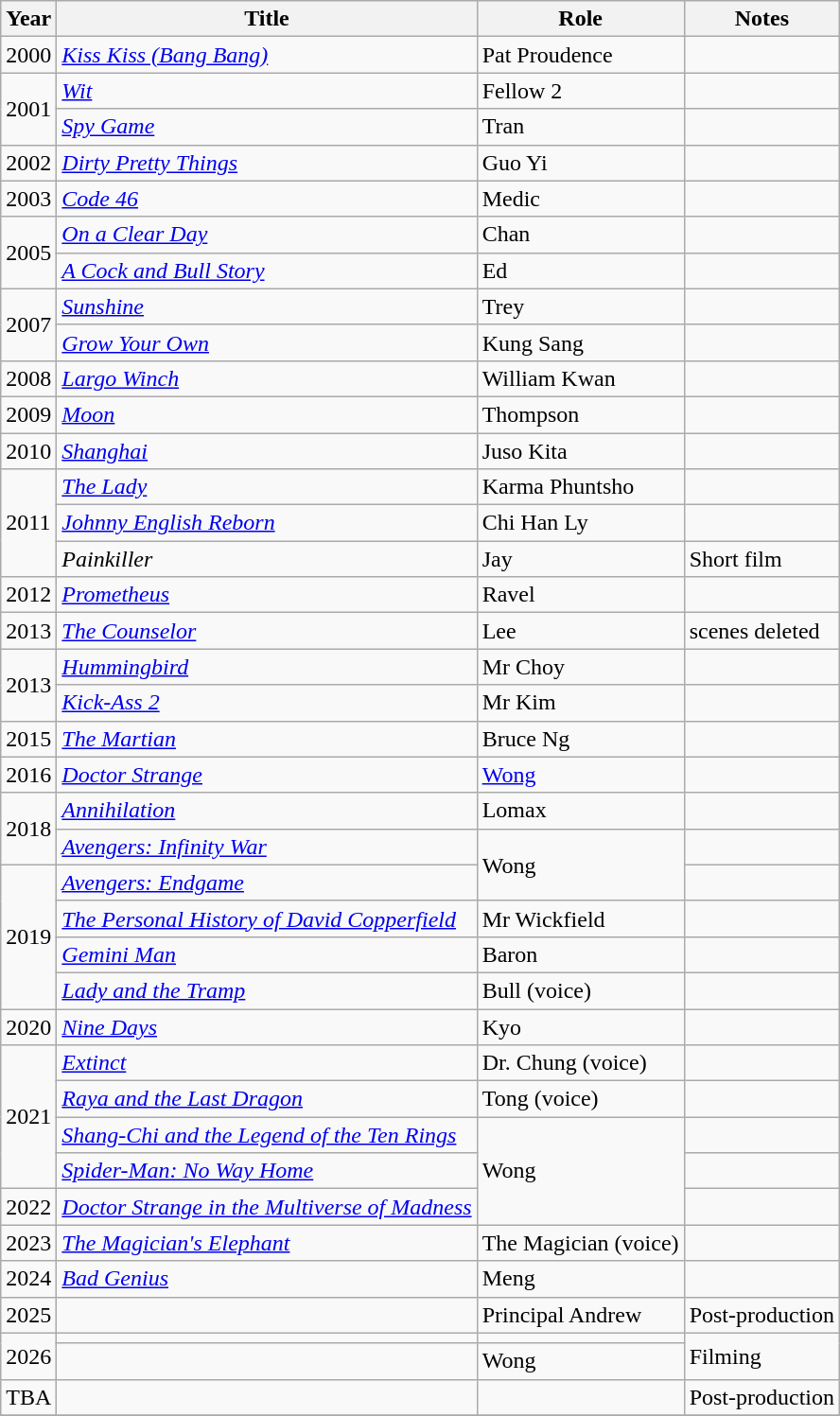<table class="wikitable sortable">
<tr>
<th>Year</th>
<th>Title</th>
<th>Role</th>
<th class=unsortable>Notes</th>
</tr>
<tr>
<td>2000</td>
<td><em><a href='#'>Kiss Kiss (Bang Bang)</a></em></td>
<td>Pat Proudence</td>
<td></td>
</tr>
<tr>
<td rowspan="2">2001</td>
<td><em><a href='#'>Wit</a></em></td>
<td>Fellow 2</td>
<td></td>
</tr>
<tr>
<td><em><a href='#'>Spy Game</a></em></td>
<td>Tran</td>
<td></td>
</tr>
<tr>
<td>2002</td>
<td><em><a href='#'>Dirty Pretty Things</a></em></td>
<td>Guo Yi</td>
<td></td>
</tr>
<tr>
<td>2003</td>
<td><em><a href='#'>Code 46</a></em></td>
<td>Medic</td>
<td></td>
</tr>
<tr>
<td rowspan="2">2005</td>
<td><em><a href='#'>On a Clear Day</a></em></td>
<td>Chan</td>
<td></td>
</tr>
<tr>
<td><em><a href='#'>A Cock and Bull Story</a></em></td>
<td>Ed</td>
<td></td>
</tr>
<tr>
<td rowspan="2">2007</td>
<td><em><a href='#'>Sunshine</a></em></td>
<td>Trey</td>
<td></td>
</tr>
<tr>
<td><em><a href='#'>Grow Your Own</a></em></td>
<td>Kung Sang</td>
<td></td>
</tr>
<tr>
<td>2008</td>
<td><em><a href='#'>Largo Winch</a></em></td>
<td>William Kwan</td>
<td></td>
</tr>
<tr>
<td>2009</td>
<td><em><a href='#'>Moon</a></em></td>
<td>Thompson</td>
<td></td>
</tr>
<tr>
<td>2010</td>
<td><em><a href='#'>Shanghai</a></em></td>
<td>Juso Kita</td>
<td></td>
</tr>
<tr>
<td rowspan="3">2011</td>
<td><em><a href='#'>The Lady</a></em></td>
<td>Karma Phuntsho</td>
<td></td>
</tr>
<tr>
<td><em><a href='#'>Johnny English Reborn</a></em></td>
<td>Chi Han Ly</td>
<td></td>
</tr>
<tr>
<td><em>Painkiller</em></td>
<td>Jay</td>
<td>Short film</td>
</tr>
<tr>
<td>2012</td>
<td><em><a href='#'>Prometheus</a></em></td>
<td>Ravel</td>
<td></td>
</tr>
<tr>
<td>2013</td>
<td><em><a href='#'>The Counselor</a></em></td>
<td>Lee</td>
<td>scenes deleted</td>
</tr>
<tr>
<td rowspan="2">2013</td>
<td><em><a href='#'>Hummingbird</a></em></td>
<td>Mr Choy</td>
<td></td>
</tr>
<tr>
<td><em><a href='#'>Kick-Ass 2</a></em></td>
<td>Mr Kim</td>
<td></td>
</tr>
<tr>
<td>2015</td>
<td><em><a href='#'>The Martian</a></em></td>
<td>Bruce Ng</td>
<td></td>
</tr>
<tr>
<td>2016</td>
<td><em><a href='#'>Doctor Strange</a></em></td>
<td><a href='#'>Wong</a></td>
<td></td>
</tr>
<tr>
<td rowspan="2">2018</td>
<td><em><a href='#'>Annihilation</a></em></td>
<td>Lomax</td>
<td></td>
</tr>
<tr>
<td><em><a href='#'>Avengers: Infinity War</a></em></td>
<td rowspan=2>Wong</td>
<td></td>
</tr>
<tr>
<td rowspan="4">2019</td>
<td><em><a href='#'>Avengers: Endgame</a></em></td>
<td></td>
</tr>
<tr>
<td><em><a href='#'>The Personal History of David Copperfield</a></em></td>
<td>Mr Wickfield</td>
<td></td>
</tr>
<tr>
<td><em><a href='#'>Gemini Man</a></em></td>
<td>Baron</td>
<td></td>
</tr>
<tr>
<td><em><a href='#'>Lady and the Tramp</a></em></td>
<td>Bull (voice)</td>
<td></td>
</tr>
<tr>
<td>2020</td>
<td><em><a href='#'>Nine Days</a></em></td>
<td>Kyo</td>
<td></td>
</tr>
<tr>
<td rowspan="4">2021</td>
<td><em><a href='#'>Extinct</a></em></td>
<td>Dr. Chung (voice)</td>
<td></td>
</tr>
<tr>
<td><em><a href='#'>Raya and the Last Dragon</a></em></td>
<td>Tong (voice)</td>
<td></td>
</tr>
<tr>
<td><em><a href='#'>Shang-Chi and the Legend of the Ten Rings</a></em></td>
<td rowspan=3>Wong</td>
<td></td>
</tr>
<tr>
<td><em><a href='#'>Spider-Man: No Way Home</a></em></td>
<td></td>
</tr>
<tr>
<td>2022</td>
<td><em><a href='#'>Doctor Strange in the Multiverse of Madness</a></em></td>
<td></td>
</tr>
<tr>
<td>2023</td>
<td><em><a href='#'>The Magician's Elephant</a></em></td>
<td>The Magician (voice)</td>
<td></td>
</tr>
<tr>
<td>2024</td>
<td><em><a href='#'>Bad Genius</a></em></td>
<td>Meng</td>
<td></td>
</tr>
<tr>
<td>2025</td>
<td></td>
<td>Principal Andrew</td>
<td>Post-production</td>
</tr>
<tr>
<td rowspan=2>2026</td>
<td></td>
<td></td>
<td rowspan=2>Filming</td>
</tr>
<tr>
<td></td>
<td>Wong</td>
</tr>
<tr>
<td>TBA</td>
<td></td>
<td></td>
<td>Post-production</td>
</tr>
<tr>
</tr>
</table>
